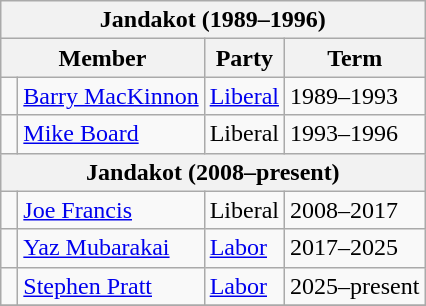<table class="wikitable">
<tr>
<th colspan="4">Jandakot (1989–1996)</th>
</tr>
<tr>
<th colspan="2">Member</th>
<th>Party</th>
<th>Term</th>
</tr>
<tr>
<td> </td>
<td><a href='#'>Barry MacKinnon</a></td>
<td><a href='#'>Liberal</a></td>
<td>1989–1993</td>
</tr>
<tr>
<td> </td>
<td><a href='#'>Mike Board</a></td>
<td>Liberal</td>
<td>1993–1996</td>
</tr>
<tr>
<th colspan="4">Jandakot (2008–present)</th>
</tr>
<tr>
<td> </td>
<td><a href='#'>Joe Francis</a></td>
<td>Liberal</td>
<td>2008–2017</td>
</tr>
<tr>
<td> </td>
<td><a href='#'>Yaz Mubarakai</a></td>
<td><a href='#'>Labor</a></td>
<td>2017–2025</td>
</tr>
<tr>
<td> </td>
<td><a href='#'>Stephen Pratt</a></td>
<td><a href='#'>Labor</a></td>
<td>2025–present</td>
</tr>
<tr>
</tr>
</table>
